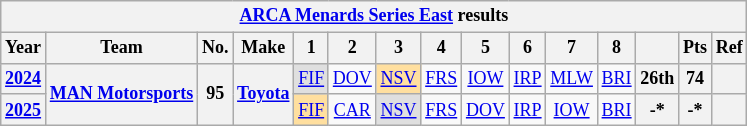<table class="wikitable" style="text-align:center; font-size:75%">
<tr>
<th colspan=15><a href='#'>ARCA Menards Series East</a> results</th>
</tr>
<tr>
<th>Year</th>
<th>Team</th>
<th>No.</th>
<th>Make</th>
<th>1</th>
<th>2</th>
<th>3</th>
<th>4</th>
<th>5</th>
<th>6</th>
<th>7</th>
<th>8</th>
<th></th>
<th>Pts</th>
<th>Ref</th>
</tr>
<tr>
<th><a href='#'>2024</a></th>
<th rowspan=2><a href='#'>MAN Motorsports</a></th>
<th rowspan=2>95</th>
<th rowspan=2><a href='#'>Toyota</a></th>
<td style="background:#DFDFDF;"><a href='#'>FIF</a><br></td>
<td><a href='#'>DOV</a></td>
<td style="background:#FFDF9F;"><a href='#'>NSV</a><br></td>
<td><a href='#'>FRS</a></td>
<td><a href='#'>IOW</a></td>
<td><a href='#'>IRP</a></td>
<td><a href='#'>MLW</a></td>
<td><a href='#'>BRI</a></td>
<th>26th</th>
<th>74</th>
<th></th>
</tr>
<tr>
<th><a href='#'>2025</a></th>
<td style="background:#FFDF9F;"><a href='#'>FIF</a><br></td>
<td><a href='#'>CAR</a></td>
<td style="background:#DFDFDF;"><a href='#'>NSV</a><br></td>
<td><a href='#'>FRS</a></td>
<td><a href='#'>DOV</a></td>
<td><a href='#'>IRP</a></td>
<td><a href='#'>IOW</a></td>
<td><a href='#'>BRI</a></td>
<th>-*</th>
<th>-*</th>
<th></th>
</tr>
</table>
